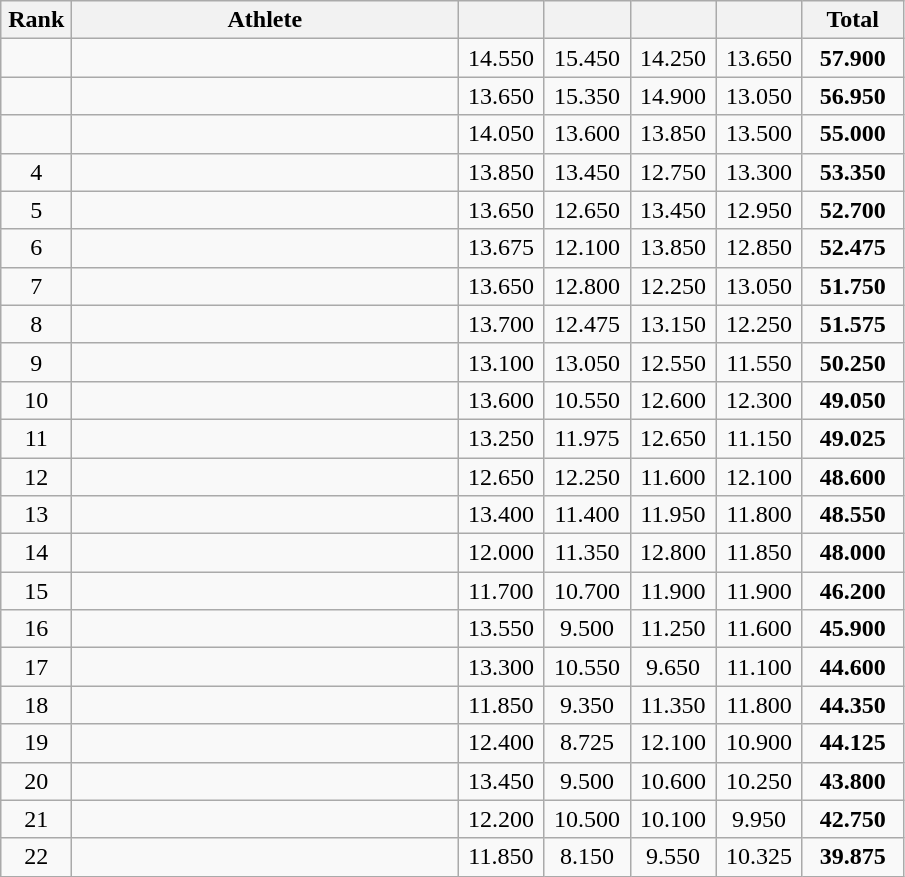<table class=wikitable style="text-align:center">
<tr>
<th width=40>Rank</th>
<th width=250>Athlete</th>
<th width=50></th>
<th width=50></th>
<th width=50></th>
<th width=50></th>
<th width=60>Total</th>
</tr>
<tr>
<td></td>
<td align=left></td>
<td>14.550</td>
<td>15.450</td>
<td>14.250</td>
<td>13.650</td>
<td><strong>57.900</strong></td>
</tr>
<tr>
<td></td>
<td align=left></td>
<td>13.650</td>
<td>15.350</td>
<td>14.900</td>
<td>13.050</td>
<td><strong>56.950</strong></td>
</tr>
<tr>
<td></td>
<td align=left></td>
<td>14.050</td>
<td>13.600</td>
<td>13.850</td>
<td>13.500</td>
<td><strong>55.000</strong></td>
</tr>
<tr>
<td>4</td>
<td align=left></td>
<td>13.850</td>
<td>13.450</td>
<td>12.750</td>
<td>13.300</td>
<td><strong>53.350</strong></td>
</tr>
<tr>
<td>5</td>
<td align=left></td>
<td>13.650</td>
<td>12.650</td>
<td>13.450</td>
<td>12.950</td>
<td><strong>52.700</strong></td>
</tr>
<tr>
<td>6</td>
<td align=left></td>
<td>13.675</td>
<td>12.100</td>
<td>13.850</td>
<td>12.850</td>
<td><strong>52.475</strong></td>
</tr>
<tr>
<td>7</td>
<td align=left></td>
<td>13.650</td>
<td>12.800</td>
<td>12.250</td>
<td>13.050</td>
<td><strong>51.750</strong></td>
</tr>
<tr>
<td>8</td>
<td align=left></td>
<td>13.700</td>
<td>12.475</td>
<td>13.150</td>
<td>12.250</td>
<td><strong>51.575</strong></td>
</tr>
<tr>
<td>9</td>
<td align=left></td>
<td>13.100</td>
<td>13.050</td>
<td>12.550</td>
<td>11.550</td>
<td><strong>50.250</strong></td>
</tr>
<tr>
<td>10</td>
<td align=left></td>
<td>13.600</td>
<td>10.550</td>
<td>12.600</td>
<td>12.300</td>
<td><strong>49.050</strong></td>
</tr>
<tr>
<td>11</td>
<td align=left></td>
<td>13.250</td>
<td>11.975</td>
<td>12.650</td>
<td>11.150</td>
<td><strong>49.025</strong></td>
</tr>
<tr>
<td>12</td>
<td align=left></td>
<td>12.650</td>
<td>12.250</td>
<td>11.600</td>
<td>12.100</td>
<td><strong>48.600</strong></td>
</tr>
<tr>
<td>13</td>
<td align=left></td>
<td>13.400</td>
<td>11.400</td>
<td>11.950</td>
<td>11.800</td>
<td><strong>48.550</strong></td>
</tr>
<tr>
<td>14</td>
<td align=left></td>
<td>12.000</td>
<td>11.350</td>
<td>12.800</td>
<td>11.850</td>
<td><strong>48.000</strong></td>
</tr>
<tr>
<td>15</td>
<td align=left></td>
<td>11.700</td>
<td>10.700</td>
<td>11.900</td>
<td>11.900</td>
<td><strong>46.200</strong></td>
</tr>
<tr>
<td>16</td>
<td align=left></td>
<td>13.550</td>
<td>9.500</td>
<td>11.250</td>
<td>11.600</td>
<td><strong>45.900</strong></td>
</tr>
<tr>
<td>17</td>
<td align=left></td>
<td>13.300</td>
<td>10.550</td>
<td>9.650</td>
<td>11.100</td>
<td><strong>44.600</strong></td>
</tr>
<tr>
<td>18</td>
<td align=left></td>
<td>11.850</td>
<td>9.350</td>
<td>11.350</td>
<td>11.800</td>
<td><strong>44.350</strong></td>
</tr>
<tr>
<td>19</td>
<td align=left></td>
<td>12.400</td>
<td>8.725</td>
<td>12.100</td>
<td>10.900</td>
<td><strong>44.125</strong></td>
</tr>
<tr>
<td>20</td>
<td align=left></td>
<td>13.450</td>
<td>9.500</td>
<td>10.600</td>
<td>10.250</td>
<td><strong>43.800</strong></td>
</tr>
<tr>
<td>21</td>
<td align=left></td>
<td>12.200</td>
<td>10.500</td>
<td>10.100</td>
<td>9.950</td>
<td><strong>42.750</strong></td>
</tr>
<tr>
<td>22</td>
<td align=left></td>
<td>11.850</td>
<td>8.150</td>
<td>9.550</td>
<td>10.325</td>
<td><strong>39.875</strong></td>
</tr>
</table>
